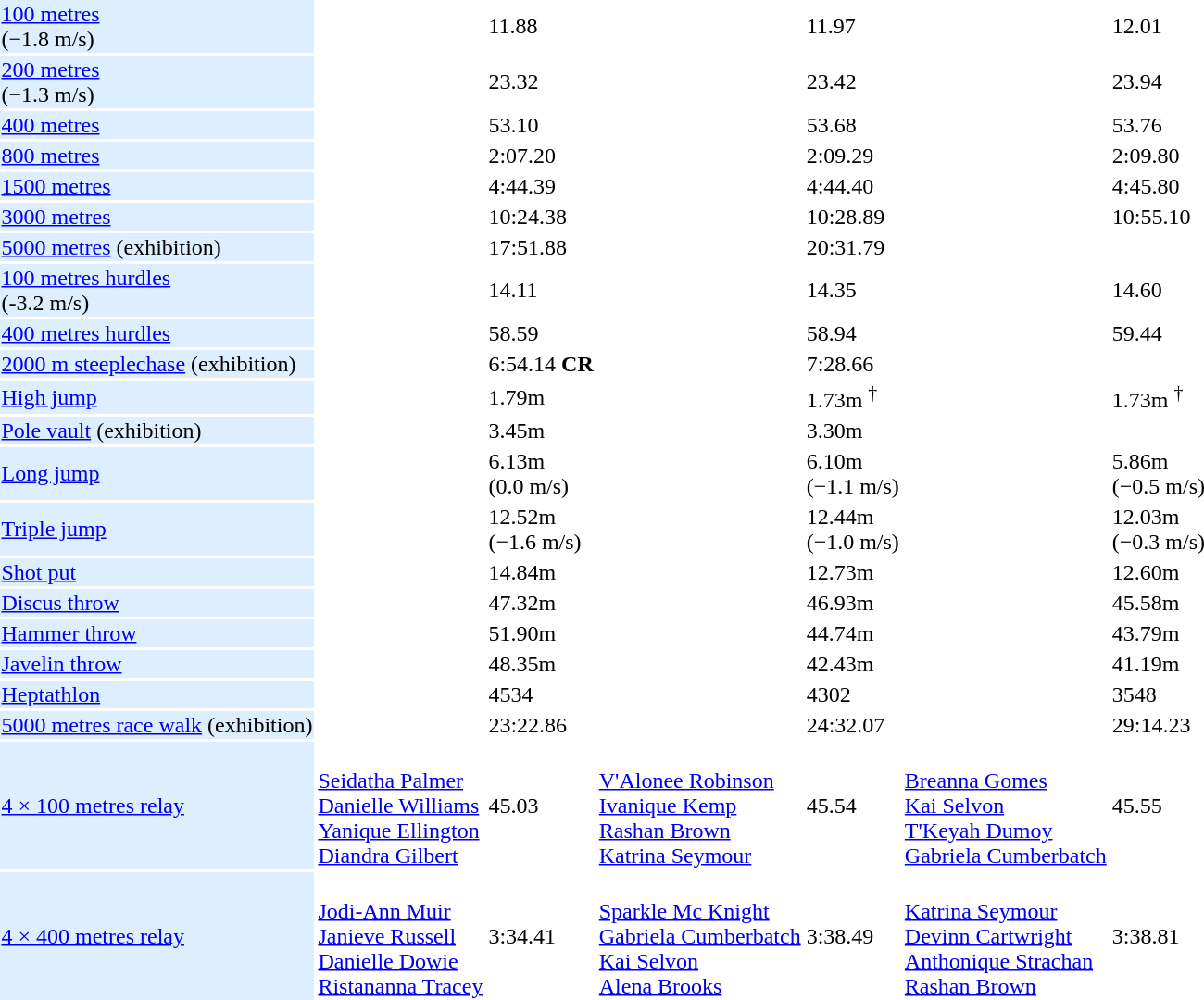<table>
<tr>
<td style="background:#def;"><a href='#'>100 metres</a> <br> (−1.8 m/s)</td>
<td></td>
<td>11.88</td>
<td></td>
<td>11.97</td>
<td></td>
<td>12.01</td>
</tr>
<tr>
<td style="background:#def;"><a href='#'>200 metres</a> <br> (−1.3 m/s)</td>
<td></td>
<td>23.32</td>
<td></td>
<td>23.42</td>
<td></td>
<td>23.94</td>
</tr>
<tr>
<td style="background:#def;"><a href='#'>400 metres</a></td>
<td></td>
<td>53.10</td>
<td></td>
<td>53.68</td>
<td></td>
<td>53.76</td>
</tr>
<tr>
<td style="background:#def;"><a href='#'>800 metres</a></td>
<td></td>
<td>2:07.20</td>
<td></td>
<td>2:09.29</td>
<td></td>
<td>2:09.80</td>
</tr>
<tr>
<td style="background:#def;"><a href='#'>1500 metres</a></td>
<td></td>
<td>4:44.39</td>
<td></td>
<td>4:44.40</td>
<td></td>
<td>4:45.80</td>
</tr>
<tr>
<td style="background:#def;"><a href='#'>3000 metres</a></td>
<td></td>
<td>10:24.38</td>
<td></td>
<td>10:28.89</td>
<td></td>
<td>10:55.10</td>
</tr>
<tr>
<td style="background:#def;"><a href='#'>5000 metres</a> (exhibition)</td>
<td></td>
<td>17:51.88</td>
<td></td>
<td>20:31.79</td>
<td></td>
<td></td>
</tr>
<tr>
<td style="background:#def;"><a href='#'>100 metres hurdles</a> <br> (-3.2 m/s)</td>
<td></td>
<td>14.11</td>
<td></td>
<td>14.35</td>
<td></td>
<td>14.60</td>
</tr>
<tr>
<td style="background:#def;"><a href='#'>400 metres hurdles</a></td>
<td></td>
<td>58.59</td>
<td></td>
<td>58.94</td>
<td></td>
<td>59.44</td>
</tr>
<tr>
<td style="background:#def;"><a href='#'>2000 m steeplechase</a> (exhibition)</td>
<td></td>
<td>6:54.14 <strong>CR</strong></td>
<td></td>
<td>7:28.66</td>
<td></td>
<td></td>
</tr>
<tr>
<td style="background:#def;"><a href='#'>High jump</a></td>
<td></td>
<td>1.79m</td>
<td></td>
<td>1.73m <sup>†</sup></td>
<td></td>
<td>1.73m <sup>†</sup></td>
</tr>
<tr>
<td style="background:#def;"><a href='#'>Pole vault</a> (exhibition)</td>
<td></td>
<td>3.45m</td>
<td></td>
<td>3.30m</td>
<td></td>
<td></td>
</tr>
<tr>
<td style="background:#def;"><a href='#'>Long jump</a></td>
<td></td>
<td>6.13m <br> (0.0 m/s)</td>
<td></td>
<td>6.10m <br> (−1.1 m/s)</td>
<td></td>
<td>5.86m <br> (−0.5 m/s)</td>
</tr>
<tr>
<td style="background:#def;"><a href='#'>Triple jump</a></td>
<td></td>
<td>12.52m <br> (−1.6 m/s)</td>
<td></td>
<td>12.44m <br> (−1.0 m/s)</td>
<td></td>
<td>12.03m <br> (−0.3 m/s)</td>
</tr>
<tr>
<td style="background:#def;"><a href='#'>Shot put</a></td>
<td></td>
<td>14.84m</td>
<td></td>
<td>12.73m</td>
<td></td>
<td>12.60m</td>
</tr>
<tr>
<td style="background:#def;"><a href='#'>Discus throw</a></td>
<td></td>
<td>47.32m</td>
<td></td>
<td>46.93m</td>
<td></td>
<td>45.58m</td>
</tr>
<tr>
<td style="background:#def;"><a href='#'>Hammer throw</a></td>
<td></td>
<td>51.90m</td>
<td></td>
<td>44.74m</td>
<td></td>
<td>43.79m</td>
</tr>
<tr>
<td style="background:#def;"><a href='#'>Javelin throw</a></td>
<td></td>
<td>48.35m</td>
<td></td>
<td>42.43m</td>
<td></td>
<td>41.19m</td>
</tr>
<tr>
<td style="background:#def;"><a href='#'>Heptathlon</a></td>
<td></td>
<td>4534</td>
<td></td>
<td>4302</td>
<td></td>
<td>3548</td>
</tr>
<tr>
<td style="background:#def;"><a href='#'>5000 metres race walk</a> (exhibition)</td>
<td></td>
<td>23:22.86</td>
<td></td>
<td>24:32.07</td>
<td></td>
<td>29:14.23</td>
</tr>
<tr>
<td style="background:#def;"><a href='#'>4 × 100 metres relay</a></td>
<td> <br><a href='#'>Seidatha Palmer</a><br><a href='#'>Danielle Williams</a><br><a href='#'>Yanique Ellington</a><br><a href='#'>Diandra Gilbert</a></td>
<td>45.03</td>
<td> <br><a href='#'>V'Alonee Robinson</a><br><a href='#'>Ivanique Kemp</a><br><a href='#'>Rashan Brown</a><br><a href='#'>Katrina Seymour</a></td>
<td>45.54</td>
<td> <br><a href='#'>Breanna Gomes</a><br><a href='#'>Kai Selvon</a><br><a href='#'>T'Keyah Dumoy</a><br><a href='#'>Gabriela Cumberbatch</a></td>
<td>45.55</td>
</tr>
<tr>
<td style="background:#def;"><a href='#'>4 × 400 metres relay</a></td>
<td> <br><a href='#'>Jodi-Ann Muir</a><br><a href='#'>Janieve Russell</a><br><a href='#'>Danielle Dowie</a><br><a href='#'>Ristananna Tracey</a></td>
<td>3:34.41</td>
<td> <br><a href='#'>Sparkle Mc Knight</a><br><a href='#'>Gabriela Cumberbatch</a><br><a href='#'>Kai Selvon</a><br><a href='#'>Alena Brooks</a></td>
<td>3:38.49</td>
<td> <br><a href='#'>Katrina Seymour</a><br><a href='#'>Devinn Cartwright</a><br><a href='#'>Anthonique Strachan</a><br><a href='#'>Rashan Brown</a></td>
<td>3:38.81</td>
</tr>
</table>
